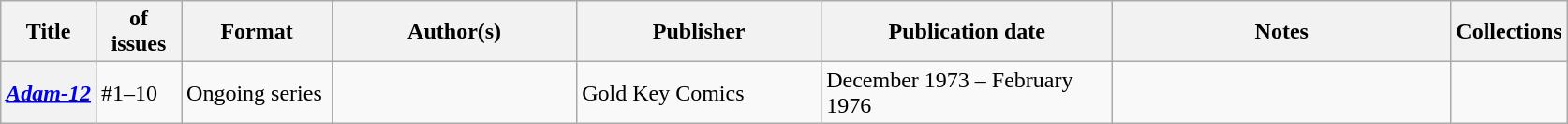<table class="wikitable">
<tr>
<th>Title</th>
<th style="width:40pt"> of issues</th>
<th style="width:75pt">Format</th>
<th style="width:125pt">Author(s)</th>
<th style="width:125pt">Publisher</th>
<th style="width:150pt">Publication date</th>
<th style="width:175pt">Notes</th>
<th>Collections</th>
</tr>
<tr>
<th><em><a href='#'>Adam-12</a></em></th>
<td>#1–10</td>
<td>Ongoing series</td>
<td></td>
<td>Gold Key Comics</td>
<td>December 1973 – February 1976</td>
<td></td>
<td></td>
</tr>
</table>
